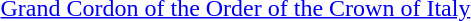<table>
<tr>
<td rowspan=2 style="width:60px; vertical-align:top;"></td>
<td><a href='#'>Grand Cordon of the Order of the Crown of Italy</a></td>
</tr>
<tr>
<td></td>
</tr>
</table>
